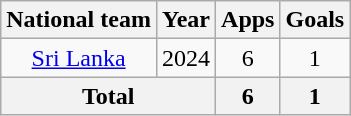<table class="wikitable" style="text-align:center">
<tr>
<th>National team</th>
<th>Year</th>
<th>Apps</th>
<th>Goals</th>
</tr>
<tr>
<td><a href='#'>Sri Lanka</a></td>
<td>2024</td>
<td>6</td>
<td>1</td>
</tr>
<tr>
<th colspan="2">Total</th>
<th>6</th>
<th>1</th>
</tr>
</table>
